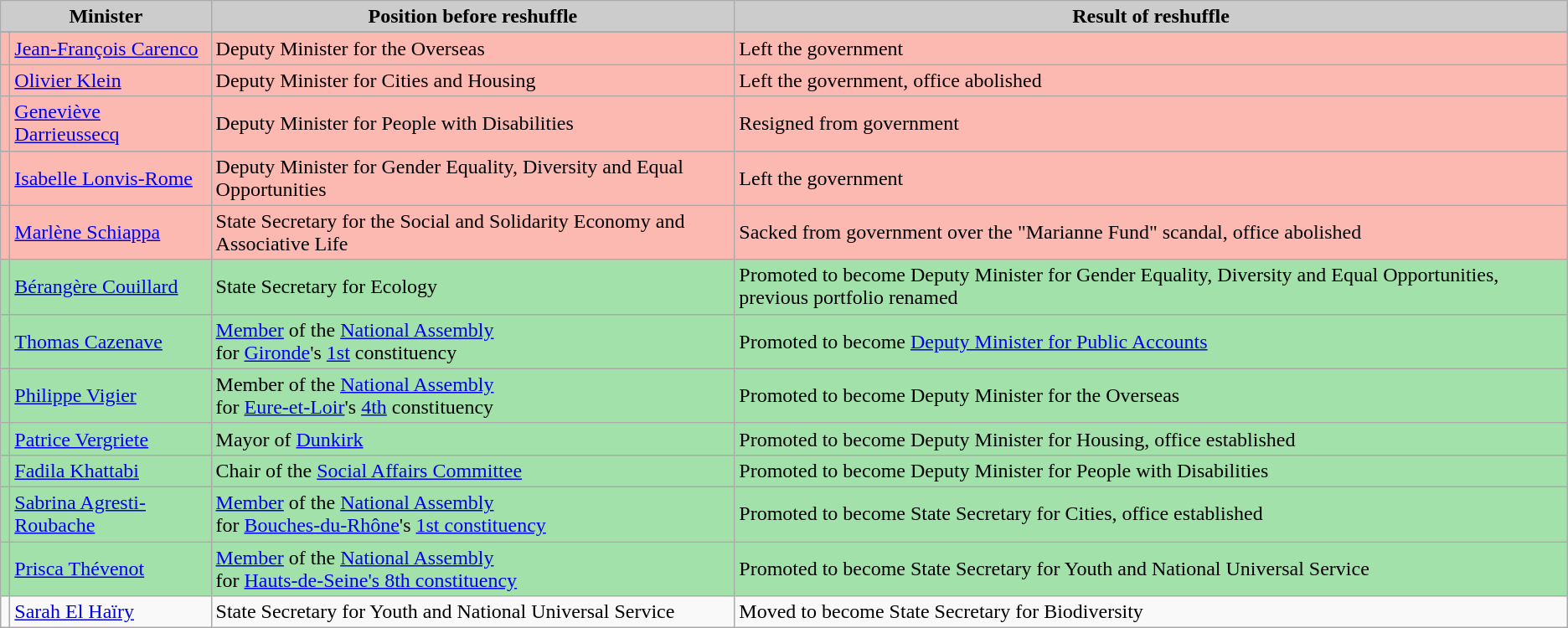<table class="wikitable">
<tr>
<th scope="col" style="background:#ccc;" colspan=2>Minister</th>
<th scope="col" style="background:#ccc;">Position before reshuffle</th>
<th scope="col" style="background:#ccc;">Result of reshuffle</th>
</tr>
<tr>
</tr>
<tr style="background:#FBB9B2;" colspan="4" |>
<td></td>
<td><a href='#'>Jean-François Carenco</a></td>
<td>Deputy Minister for the Overseas</td>
<td>Left the government</td>
</tr>
<tr style="background:#FBB9B2;" colspan="4" |>
<td></td>
<td><a href='#'>Olivier Klein</a></td>
<td>Deputy Minister for Cities and Housing</td>
<td>Left the government, office abolished</td>
</tr>
<tr style="background:#FBB9B2;" colspan="4" |>
<td></td>
<td><a href='#'>Geneviève Darrieussecq</a></td>
<td>Deputy Minister for People with Disabilities</td>
<td>Resigned from government</td>
</tr>
<tr style="background:#FBB9B2;" colspan="4" |>
<td></td>
<td><a href='#'>Isabelle Lonvis-Rome</a></td>
<td>Deputy Minister for Gender Equality, Diversity and Equal Opportunities</td>
<td>Left the government</td>
</tr>
<tr style="background:#FBB9B2;" colspan="4" |>
<td></td>
<td><a href='#'>Marlène Schiappa</a></td>
<td>State Secretary for the Social and Solidarity Economy and Associative Life</td>
<td>Sacked from government over the "Marianne Fund" scandal, office abolished</td>
</tr>
<tr style="background:#A2E2AA;" colspan="4" |>
<td></td>
<td><a href='#'>Bérangère Couillard</a></td>
<td>State Secretary for Ecology</td>
<td>Promoted to become Deputy Minister for Gender Equality, Diversity and Equal Opportunities, previous portfolio renamed</td>
</tr>
<tr style="background:#A2E2AA;" colspan="4" |>
<td></td>
<td><a href='#'>Thomas Cazenave</a></td>
<td><a href='#'>Member</a> of the <a href='#'>National Assembly</a><br>for <a href='#'>Gironde</a>'s <a href='#'>1st</a> constituency</td>
<td>Promoted to become <a href='#'>Deputy Minister for Public Accounts</a></td>
</tr>
<tr style="background:#A2E2AA;" colspan="4" |>
<td></td>
<td><a href='#'>Philippe Vigier</a></td>
<td>Member of the <a href='#'>National Assembly</a><br>for <a href='#'>Eure-et-Loir</a>'s <a href='#'>4th</a> constituency</td>
<td>Promoted to become Deputy Minister for the Overseas</td>
</tr>
<tr style="background:#A2E2AA;" colspan="4" |>
<td></td>
<td><a href='#'>Patrice Vergriete</a></td>
<td>Mayor of <a href='#'>Dunkirk</a></td>
<td>Promoted to become Deputy Minister for Housing, office established</td>
</tr>
<tr style="background:#A2E2AA;" colspan="4" |>
<td></td>
<td><a href='#'>Fadila Khattabi</a></td>
<td>Chair of the <a href='#'>Social Affairs Committee</a></td>
<td>Promoted to become Deputy Minister for People with Disabilities</td>
</tr>
<tr style="background:#A2E2AA;" colspan="4" |>
<td></td>
<td><a href='#'>Sabrina Agresti-Roubache</a></td>
<td><a href='#'>Member</a> of the <a href='#'>National Assembly</a><br>for <a href='#'>Bouches-du-Rhône</a>'s <a href='#'>1st constituency</a></td>
<td>Promoted to become State Secretary for Cities, office established</td>
</tr>
<tr style="background:#A2E2AA;" colspan="4" |>
<td></td>
<td><a href='#'>Prisca Thévenot</a></td>
<td><a href='#'>Member</a> of the <a href='#'>National Assembly</a><br>for <a href='#'>Hauts-de-Seine's 8th constituency</a></td>
<td>Promoted to become State Secretary for Youth and National Universal Service</td>
</tr>
<tr>
<td></td>
<td><a href='#'>Sarah El Haïry</a></td>
<td>State Secretary for Youth and National Universal Service</td>
<td>Moved to become State Secretary for Biodiversity</td>
</tr>
</table>
